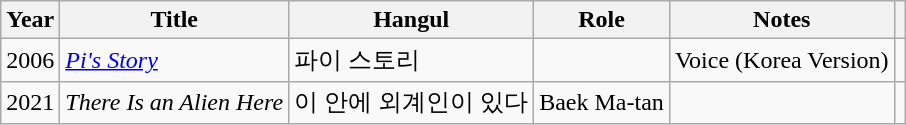<table class="wikitable">
<tr>
<th>Year</th>
<th>Title</th>
<th>Hangul</th>
<th>Role</th>
<th>Notes</th>
<th scope="col" class="unsortable"></th>
</tr>
<tr>
<td>2006</td>
<td><em><a href='#'>Pi's Story</a></em></td>
<td>파이 스토리</td>
<td></td>
<td>Voice (Korea Version)</td>
<td></td>
</tr>
<tr>
<td>2021</td>
<td><em>There Is an Alien Here</em></td>
<td>이 안에 외계인이 있다</td>
<td>Baek Ma-tan</td>
<td></td>
<td></td>
</tr>
</table>
